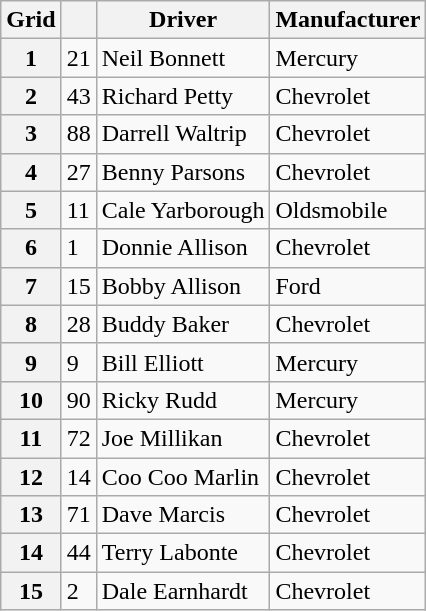<table class="wikitable">
<tr>
<th>Grid</th>
<th></th>
<th>Driver</th>
<th>Manufacturer</th>
</tr>
<tr>
<th>1</th>
<td>21</td>
<td>Neil Bonnett</td>
<td>Mercury</td>
</tr>
<tr>
<th>2</th>
<td>43</td>
<td>Richard Petty</td>
<td>Chevrolet</td>
</tr>
<tr>
<th>3</th>
<td>88</td>
<td>Darrell Waltrip</td>
<td>Chevrolet</td>
</tr>
<tr>
<th>4</th>
<td>27</td>
<td>Benny Parsons</td>
<td>Chevrolet</td>
</tr>
<tr>
<th>5</th>
<td>11</td>
<td>Cale Yarborough</td>
<td>Oldsmobile</td>
</tr>
<tr>
<th>6</th>
<td>1</td>
<td>Donnie Allison</td>
<td>Chevrolet</td>
</tr>
<tr>
<th>7</th>
<td>15</td>
<td>Bobby Allison</td>
<td>Ford</td>
</tr>
<tr>
<th>8</th>
<td>28</td>
<td>Buddy Baker</td>
<td>Chevrolet</td>
</tr>
<tr>
<th>9</th>
<td>9</td>
<td>Bill Elliott</td>
<td>Mercury</td>
</tr>
<tr>
<th>10</th>
<td>90</td>
<td>Ricky Rudd</td>
<td>Mercury</td>
</tr>
<tr>
<th>11</th>
<td>72</td>
<td>Joe Millikan</td>
<td>Chevrolet</td>
</tr>
<tr>
<th>12</th>
<td>14</td>
<td>Coo Coo Marlin</td>
<td>Chevrolet</td>
</tr>
<tr>
<th>13</th>
<td>71</td>
<td>Dave Marcis</td>
<td>Chevrolet</td>
</tr>
<tr>
<th>14</th>
<td>44</td>
<td>Terry Labonte</td>
<td>Chevrolet</td>
</tr>
<tr>
<th>15</th>
<td>2</td>
<td>Dale Earnhardt</td>
<td>Chevrolet</td>
</tr>
</table>
